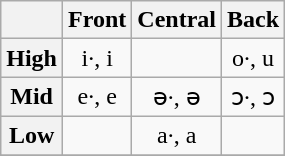<table class="wikitable" style="text-align: center;">
<tr>
<th></th>
<th>Front</th>
<th>Central</th>
<th>Back</th>
</tr>
<tr>
<th>High</th>
<td>i·, i</td>
<td></td>
<td>o·, u</td>
</tr>
<tr>
<th>Mid</th>
<td>e·, e</td>
<td>ə·, ə</td>
<td>ɔ·, ɔ</td>
</tr>
<tr>
<th>Low</th>
<td></td>
<td>a·, a</td>
<td></td>
</tr>
<tr>
</tr>
</table>
